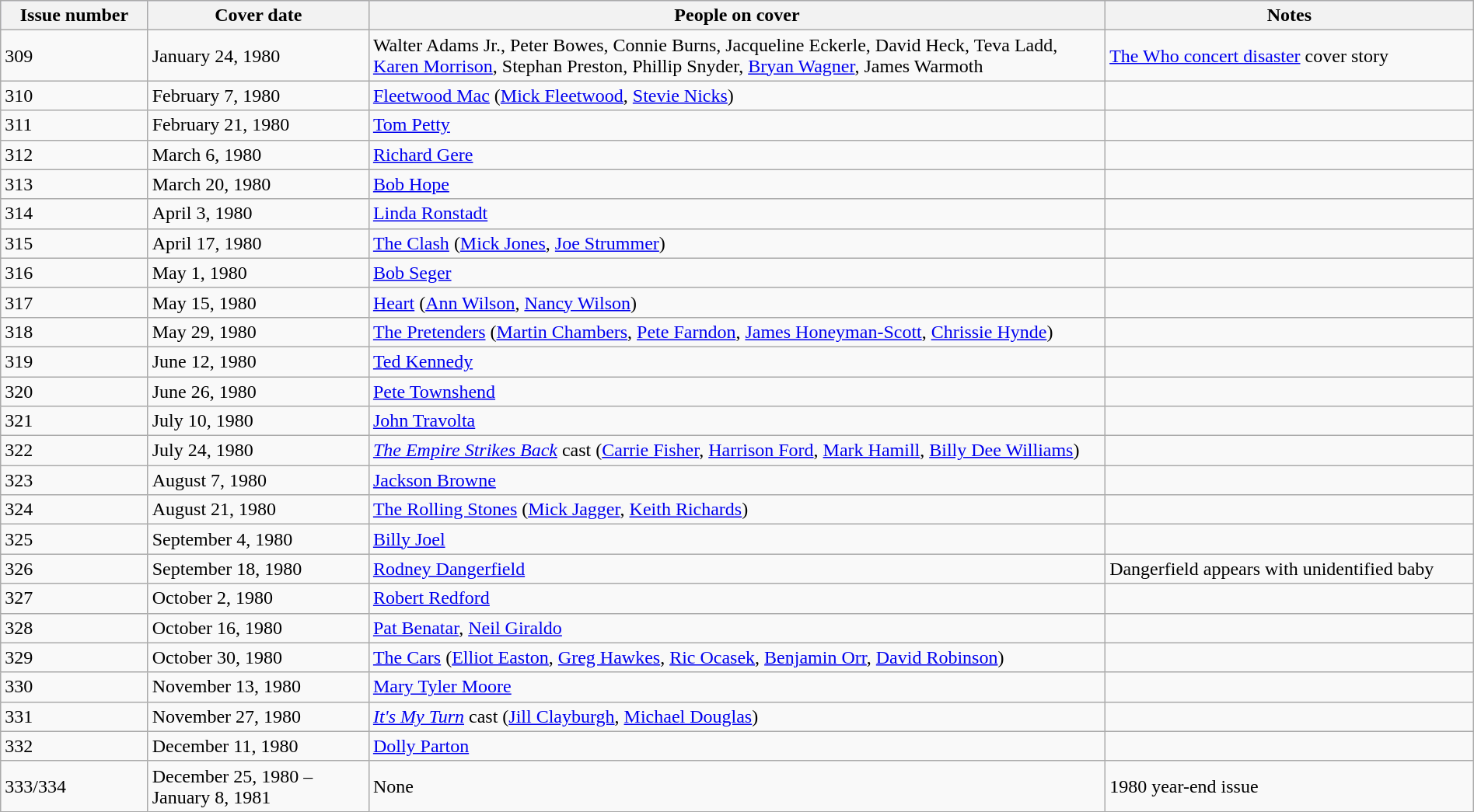<table class="wikitable sortable" style="margin:auto;width:100%;">
<tr style="background:#ccf;">
<th style="width:10%;">Issue number</th>
<th style="width:15%;">Cover date</th>
<th style="width:50%;">People on cover</th>
<th style="width:25%;">Notes</th>
</tr>
<tr>
<td>309</td>
<td>January 24, 1980</td>
<td>Walter Adams Jr., Peter Bowes, Connie Burns, Jacqueline Eckerle, David Heck, Teva Ladd, <a href='#'>Karen Morrison</a>, Stephan Preston, Phillip Snyder, <a href='#'>Bryan Wagner</a>, James Warmoth</td>
<td><a href='#'>The Who concert disaster</a> cover story</td>
</tr>
<tr>
<td>310</td>
<td>February 7, 1980</td>
<td><a href='#'>Fleetwood Mac</a> (<a href='#'>Mick Fleetwood</a>, <a href='#'>Stevie Nicks</a>)</td>
<td></td>
</tr>
<tr>
<td>311</td>
<td>February 21, 1980</td>
<td><a href='#'>Tom Petty</a></td>
<td></td>
</tr>
<tr>
<td>312</td>
<td>March 6, 1980</td>
<td><a href='#'>Richard Gere</a></td>
<td></td>
</tr>
<tr>
<td>313</td>
<td>March 20, 1980</td>
<td><a href='#'>Bob Hope</a></td>
<td></td>
</tr>
<tr>
<td>314</td>
<td>April 3, 1980</td>
<td><a href='#'>Linda Ronstadt</a></td>
<td></td>
</tr>
<tr>
<td>315</td>
<td>April 17, 1980</td>
<td><a href='#'>The Clash</a> (<a href='#'>Mick Jones</a>, <a href='#'>Joe Strummer</a>)</td>
<td></td>
</tr>
<tr>
<td>316</td>
<td>May 1, 1980</td>
<td><a href='#'>Bob Seger</a></td>
<td></td>
</tr>
<tr>
<td>317</td>
<td>May 15, 1980</td>
<td><a href='#'>Heart</a> (<a href='#'>Ann Wilson</a>, <a href='#'>Nancy Wilson</a>)</td>
<td></td>
</tr>
<tr>
<td>318</td>
<td>May 29, 1980</td>
<td><a href='#'>The Pretenders</a> (<a href='#'>Martin Chambers</a>, <a href='#'>Pete Farndon</a>, <a href='#'>James Honeyman-Scott</a>, <a href='#'>Chrissie Hynde</a>)</td>
<td></td>
</tr>
<tr>
<td>319</td>
<td>June 12, 1980</td>
<td><a href='#'>Ted Kennedy</a></td>
<td></td>
</tr>
<tr>
<td>320</td>
<td>June 26, 1980</td>
<td><a href='#'>Pete Townshend</a></td>
<td></td>
</tr>
<tr>
<td>321</td>
<td>July 10, 1980</td>
<td><a href='#'>John Travolta</a></td>
<td></td>
</tr>
<tr>
<td>322</td>
<td>July 24, 1980</td>
<td><em><a href='#'>The Empire Strikes Back</a></em> cast (<a href='#'>Carrie Fisher</a>, <a href='#'>Harrison Ford</a>, <a href='#'>Mark Hamill</a>, <a href='#'>Billy Dee Williams</a>)</td>
<td></td>
</tr>
<tr>
<td>323</td>
<td>August 7, 1980</td>
<td><a href='#'>Jackson Browne</a></td>
<td></td>
</tr>
<tr>
<td>324</td>
<td>August 21, 1980</td>
<td><a href='#'>The Rolling Stones</a> (<a href='#'>Mick Jagger</a>, <a href='#'>Keith Richards</a>)</td>
<td></td>
</tr>
<tr>
<td>325</td>
<td>September 4, 1980</td>
<td><a href='#'>Billy Joel</a></td>
<td></td>
</tr>
<tr>
<td>326</td>
<td>September 18, 1980</td>
<td><a href='#'>Rodney Dangerfield</a></td>
<td>Dangerfield appears with unidentified baby</td>
</tr>
<tr>
<td>327</td>
<td>October 2, 1980</td>
<td><a href='#'>Robert Redford</a></td>
<td></td>
</tr>
<tr>
<td>328</td>
<td>October 16, 1980</td>
<td><a href='#'>Pat Benatar</a>, <a href='#'>Neil Giraldo</a></td>
<td></td>
</tr>
<tr>
<td>329</td>
<td>October 30, 1980</td>
<td><a href='#'>The Cars</a> (<a href='#'>Elliot Easton</a>, <a href='#'>Greg Hawkes</a>, <a href='#'>Ric Ocasek</a>, <a href='#'>Benjamin Orr</a>, <a href='#'>David Robinson</a>)</td>
<td></td>
</tr>
<tr>
<td>330</td>
<td>November 13, 1980</td>
<td><a href='#'>Mary Tyler Moore</a></td>
<td></td>
</tr>
<tr>
<td>331</td>
<td>November 27, 1980</td>
<td><em><a href='#'>It's My Turn</a></em> cast (<a href='#'>Jill Clayburgh</a>, <a href='#'>Michael Douglas</a>)</td>
<td></td>
</tr>
<tr>
<td>332</td>
<td>December 11, 1980</td>
<td><a href='#'>Dolly Parton</a></td>
<td></td>
</tr>
<tr>
<td>333/334</td>
<td>December 25, 1980 – January 8, 1981</td>
<td>None</td>
<td>1980 year-end issue</td>
</tr>
</table>
